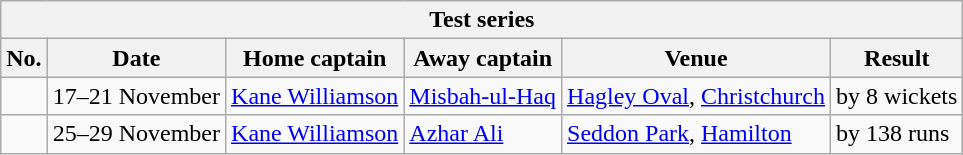<table class="wikitable">
<tr>
<th colspan="6">Test series</th>
</tr>
<tr>
<th>No.</th>
<th>Date</th>
<th>Home captain</th>
<th>Away captain</th>
<th>Venue</th>
<th>Result</th>
</tr>
<tr>
<td></td>
<td>17–21 November</td>
<td><a href='#'>Kane Williamson</a></td>
<td><a href='#'>Misbah-ul-Haq</a></td>
<td><a href='#'>Hagley Oval</a>, <a href='#'>Christchurch</a></td>
<td> by 8 wickets</td>
</tr>
<tr>
<td></td>
<td>25–29 November</td>
<td><a href='#'>Kane Williamson</a></td>
<td><a href='#'>Azhar Ali</a></td>
<td><a href='#'>Seddon Park</a>, <a href='#'>Hamilton</a></td>
<td> by 138 runs</td>
</tr>
</table>
